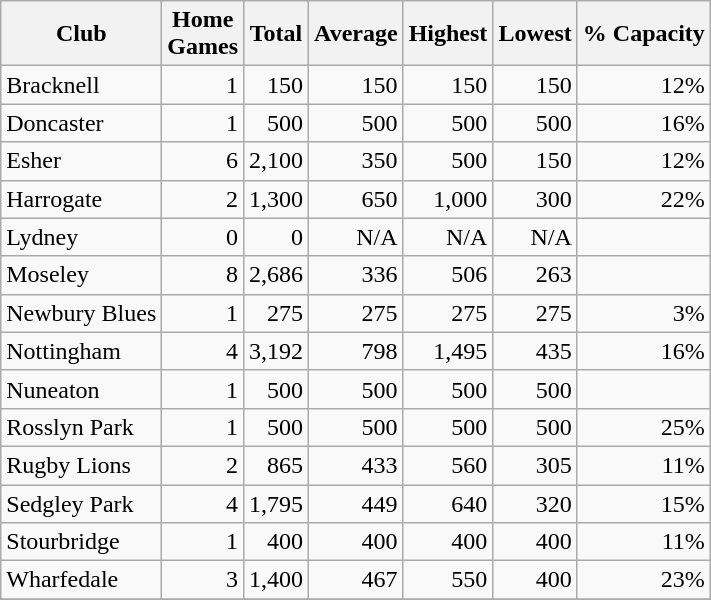<table class="wikitable sortable" style="text-align:right">
<tr>
<th>Club</th>
<th>Home<br>Games</th>
<th>Total</th>
<th>Average</th>
<th>Highest</th>
<th>Lowest</th>
<th>% Capacity</th>
</tr>
<tr>
<td style="text-align:left">Bracknell</td>
<td>1</td>
<td>150</td>
<td>150</td>
<td>150</td>
<td>150</td>
<td>12%</td>
</tr>
<tr>
<td style="text-align:left">Doncaster</td>
<td>1</td>
<td>500</td>
<td>500</td>
<td>500</td>
<td>500</td>
<td>16%</td>
</tr>
<tr>
<td style="text-align:left">Esher</td>
<td>6</td>
<td>2,100</td>
<td>350</td>
<td>500</td>
<td>150</td>
<td>12%</td>
</tr>
<tr>
<td style="text-align:left">Harrogate</td>
<td>2</td>
<td>1,300</td>
<td>650</td>
<td>1,000</td>
<td>300</td>
<td>22%</td>
</tr>
<tr>
<td style="text-align:left">Lydney</td>
<td>0</td>
<td>0</td>
<td>N/A</td>
<td>N/A</td>
<td>N/A</td>
<td></td>
</tr>
<tr>
<td style="text-align:left">Moseley</td>
<td>8</td>
<td>2,686</td>
<td>336</td>
<td>506</td>
<td>263</td>
<td></td>
</tr>
<tr>
<td style="text-align:left">Newbury Blues</td>
<td>1</td>
<td>275</td>
<td>275</td>
<td>275</td>
<td>275</td>
<td>3%</td>
</tr>
<tr>
<td style="text-align:left">Nottingham</td>
<td>4</td>
<td>3,192</td>
<td>798</td>
<td>1,495</td>
<td>435</td>
<td>16%</td>
</tr>
<tr>
<td style="text-align:left">Nuneaton</td>
<td>1</td>
<td>500</td>
<td>500</td>
<td>500</td>
<td>500</td>
<td></td>
</tr>
<tr>
<td style="text-align:left">Rosslyn Park</td>
<td>1</td>
<td>500</td>
<td>500</td>
<td>500</td>
<td>500</td>
<td>25%</td>
</tr>
<tr>
<td style="text-align:left">Rugby Lions</td>
<td>2</td>
<td>865</td>
<td>433</td>
<td>560</td>
<td>305</td>
<td>11%</td>
</tr>
<tr>
<td style="text-align:left">Sedgley Park</td>
<td>4</td>
<td>1,795</td>
<td>449</td>
<td>640</td>
<td>320</td>
<td>15%</td>
</tr>
<tr>
<td style="text-align:left">Stourbridge</td>
<td>1</td>
<td>400</td>
<td>400</td>
<td>400</td>
<td>400</td>
<td>11%</td>
</tr>
<tr>
<td style="text-align:left">Wharfedale</td>
<td>3</td>
<td>1,400</td>
<td>467</td>
<td>550</td>
<td>400</td>
<td>23%</td>
</tr>
<tr>
</tr>
</table>
